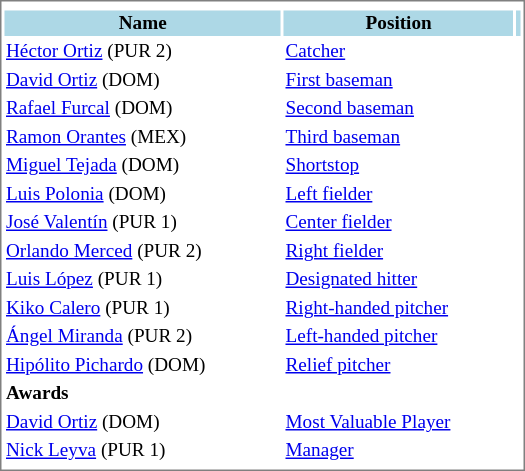<table cellpadding="1" width="350px" style="font-size: 80%; border: 1px solid gray;">
<tr align="center" style="font-size: larger;">
<td colspan=6></td>
</tr>
<tr>
<th style="background:lightblue;">Name</th>
<th style="background:lightblue;">Position</th>
<th style="background:lightblue;"></th>
</tr>
<tr>
<td><a href='#'>Héctor Ortiz</a> (PUR 2)</td>
<td><a href='#'>Catcher</a></td>
</tr>
<tr>
<td><a href='#'>David Ortiz</a> (DOM)</td>
<td><a href='#'>First baseman</a></td>
</tr>
<tr>
<td><a href='#'>Rafael Furcal</a> (DOM)</td>
<td><a href='#'>Second baseman</a></td>
</tr>
<tr>
<td><a href='#'>Ramon Orantes</a> (MEX)</td>
<td><a href='#'>Third baseman</a></td>
</tr>
<tr>
<td><a href='#'>Miguel Tejada</a> (DOM)</td>
<td><a href='#'>Shortstop</a></td>
</tr>
<tr>
<td><a href='#'>Luis Polonia</a> (DOM)</td>
<td><a href='#'>Left fielder</a></td>
</tr>
<tr>
<td><a href='#'>José Valentín</a> (PUR 1)</td>
<td><a href='#'>Center fielder</a></td>
</tr>
<tr>
<td><a href='#'>Orlando Merced</a> (PUR 2)</td>
<td><a href='#'>Right fielder</a></td>
</tr>
<tr>
<td><a href='#'>Luis López</a> (PUR 1)</td>
<td><a href='#'>Designated hitter</a></td>
</tr>
<tr>
<td><a href='#'>Kiko Calero</a> (PUR 1)</td>
<td><a href='#'>Right-handed pitcher</a></td>
</tr>
<tr>
<td><a href='#'>Ángel Miranda</a> (PUR 2)</td>
<td><a href='#'>Left-handed pitcher</a></td>
</tr>
<tr>
<td><a href='#'>Hipólito Pichardo</a> (DOM)</td>
<td><a href='#'>Relief pitcher</a></td>
</tr>
<tr>
<td><strong>Awards</strong></td>
</tr>
<tr>
<td><a href='#'>David Ortiz</a> (DOM)</td>
<td><a href='#'>Most Valuable Player</a></td>
</tr>
<tr>
<td><a href='#'>Nick Leyva</a> (PUR 1)</td>
<td><a href='#'>Manager</a></td>
</tr>
<tr>
</tr>
</table>
